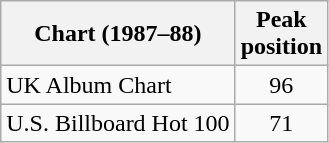<table class="wikitable sortable">
<tr>
<th>Chart (1987–88)</th>
<th>Peak<br>position</th>
</tr>
<tr>
<td align="left">UK Album Chart</td>
<td style="text-align:center;">96</td>
</tr>
<tr>
<td align="left">U.S. Billboard Hot 100</td>
<td style="text-align:center;">71</td>
</tr>
</table>
